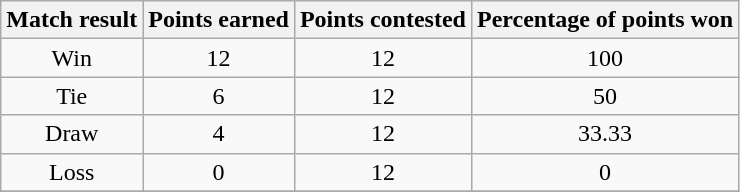<table class="wikitable" style="text-align:center">
<tr>
<th>Match result</th>
<th>Points earned</th>
<th>Points contested</th>
<th>Percentage of points won</th>
</tr>
<tr>
<td>Win</td>
<td>12</td>
<td>12</td>
<td>100</td>
</tr>
<tr>
<td>Tie</td>
<td>6</td>
<td>12</td>
<td>50</td>
</tr>
<tr>
<td>Draw</td>
<td>4</td>
<td>12</td>
<td>33.33</td>
</tr>
<tr>
<td>Loss</td>
<td>0</td>
<td>12</td>
<td>0</td>
</tr>
<tr>
</tr>
</table>
